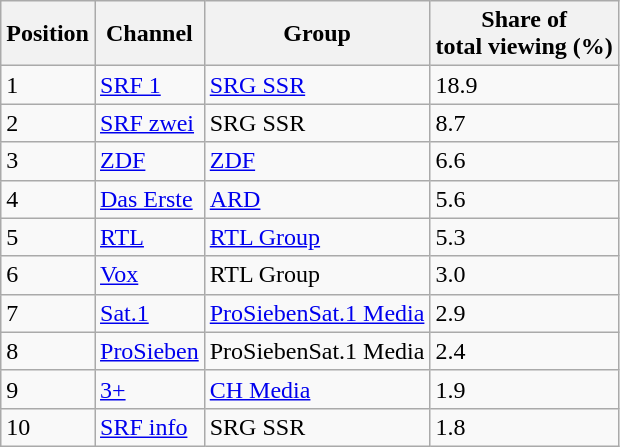<table class="wikitable sortable" style=>
<tr>
<th>Position</th>
<th>Channel</th>
<th>Group</th>
<th>Share of<br>total viewing (%)</th>
</tr>
<tr>
<td>1</td>
<td><a href='#'>SRF 1</a></td>
<td><a href='#'>SRG SSR</a></td>
<td>18.9</td>
</tr>
<tr>
<td>2</td>
<td><a href='#'>SRF zwei</a></td>
<td>SRG SSR</td>
<td>8.7</td>
</tr>
<tr>
<td>3</td>
<td><a href='#'>ZDF</a></td>
<td><a href='#'>ZDF</a></td>
<td>6.6</td>
</tr>
<tr>
<td>4</td>
<td><a href='#'>Das Erste</a></td>
<td><a href='#'>ARD</a></td>
<td>5.6</td>
</tr>
<tr>
<td>5</td>
<td><a href='#'>RTL</a></td>
<td><a href='#'>RTL Group</a></td>
<td>5.3</td>
</tr>
<tr>
<td>6</td>
<td><a href='#'>Vox</a></td>
<td>RTL Group</td>
<td>3.0</td>
</tr>
<tr>
<td>7</td>
<td><a href='#'>Sat.1</a></td>
<td><a href='#'>ProSiebenSat.1 Media</a></td>
<td>2.9</td>
</tr>
<tr>
<td>8</td>
<td><a href='#'>ProSieben</a></td>
<td>ProSiebenSat.1 Media</td>
<td>2.4</td>
</tr>
<tr>
<td>9</td>
<td><a href='#'>3+</a></td>
<td><a href='#'>CH Media</a></td>
<td>1.9</td>
</tr>
<tr>
<td>10</td>
<td><a href='#'>SRF info</a></td>
<td>SRG SSR</td>
<td>1.8</td>
</tr>
</table>
